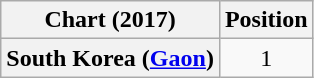<table class="wikitable plainrowheaders" style="text-align:center">
<tr>
<th scope="col">Chart (2017)</th>
<th scope="col">Position</th>
</tr>
<tr>
<th scope="row">South Korea (<a href='#'>Gaon</a>)</th>
<td>1</td>
</tr>
</table>
